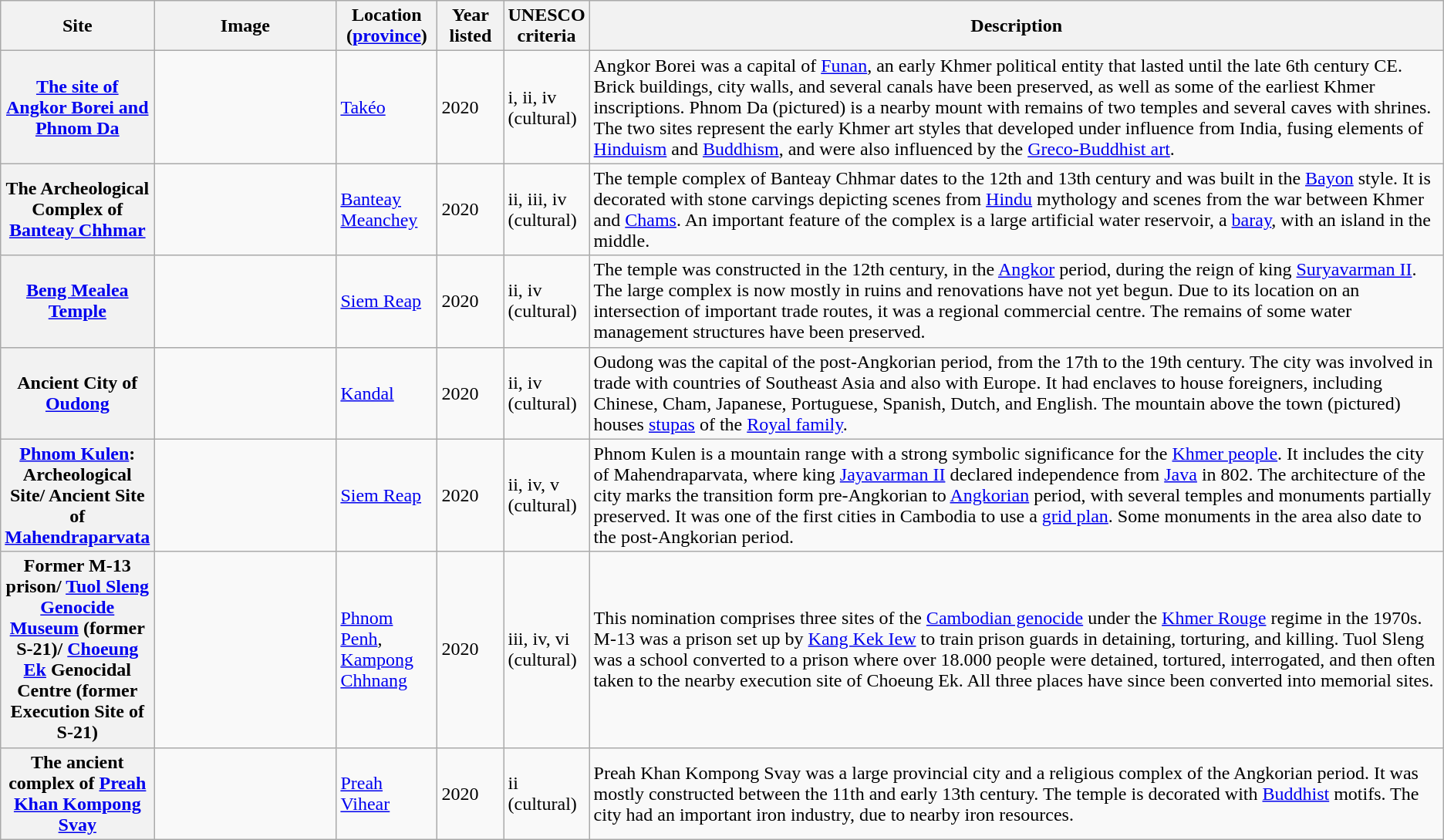<table class="wikitable sortable plainrowheaders">
<tr>
<th style="width:100px;" scope="col">Site</th>
<th class="unsortable" style="width:150px;" scope="col">Image</th>
<th style="width:80px;" scope="col">Location (<a href='#'>province</a>)</th>
<th style="width:50px;" scope="col">Year listed</th>
<th style="width:60px;" scope="col">UNESCO criteria</th>
<th scope="col" class="unsortable">Description</th>
</tr>
<tr>
<th scope="row"><a href='#'>The site of Angkor Borei and Phnom Da</a></th>
<td></td>
<td><a href='#'>Takéo</a></td>
<td>2020</td>
<td>i, ii, iv (cultural)</td>
<td>Angkor Borei was a capital of <a href='#'>Funan</a>, an early Khmer political entity that lasted until the late 6th century CE. Brick buildings, city walls, and several canals have been preserved, as well as some of the earliest Khmer inscriptions. Phnom Da (pictured) is a nearby mount with remains of two temples and several caves with shrines. The two sites represent the early Khmer art styles that developed under influence from India, fusing elements of <a href='#'>Hinduism</a> and <a href='#'>Buddhism</a>, and were also influenced by the <a href='#'>Greco-Buddhist art</a>.</td>
</tr>
<tr>
<th scope="row">The Archeological Complex of <a href='#'>Banteay Chhmar</a></th>
<td></td>
<td><a href='#'>Banteay Meanchey</a></td>
<td>2020</td>
<td>ii, iii, iv (cultural)</td>
<td>The temple complex of Banteay Chhmar dates to the 12th and 13th century and was built in the <a href='#'>Bayon</a> style. It is decorated with stone carvings depicting scenes from <a href='#'>Hindu</a> mythology and scenes from the war between Khmer and <a href='#'>Chams</a>. An important feature of the complex is a large artificial water reservoir, a <a href='#'>baray</a>, with an island in the middle.</td>
</tr>
<tr>
<th scope="row"><a href='#'>Beng Mealea Temple</a></th>
<td></td>
<td><a href='#'>Siem Reap</a></td>
<td>2020</td>
<td>ii, iv (cultural)</td>
<td>The temple was constructed in the 12th century, in the <a href='#'>Angkor</a> period, during the reign of king <a href='#'>Suryavarman II</a>. The large complex is now mostly in ruins and renovations have not yet begun. Due to its location on an intersection of important trade routes, it was a regional commercial centre. The remains of some water management structures have been preserved.</td>
</tr>
<tr>
<th scope="row">Ancient City of <a href='#'>Oudong</a></th>
<td></td>
<td><a href='#'>Kandal</a></td>
<td>2020</td>
<td>ii, iv (cultural)</td>
<td>Oudong was the capital of the post-Angkorian period, from the 17th to the 19th century. The city was involved in trade with countries of Southeast Asia and also with Europe. It had enclaves to house foreigners, including Chinese, Cham, Japanese, Portuguese, Spanish, Dutch, and English. The mountain above the town (pictured) houses <a href='#'>stupas</a> of the <a href='#'>Royal family</a>.</td>
</tr>
<tr>
<th scope="row"><a href='#'>Phnom Kulen</a>: Archeological Site/ Ancient Site of <a href='#'>Mahendraparvata</a></th>
<td></td>
<td><a href='#'>Siem Reap</a></td>
<td>2020</td>
<td>ii, iv, v (cultural)</td>
<td>Phnom Kulen is a mountain range with a strong symbolic significance for the <a href='#'>Khmer people</a>. It includes the city of Mahendraparvata, where king <a href='#'>Jayavarman II</a> declared independence from <a href='#'>Java</a> in 802. The architecture of the city marks the transition form pre-Angkorian to <a href='#'>Angkorian</a> period, with several temples and monuments partially preserved. It was one of the first cities in Cambodia to use a <a href='#'>grid plan</a>. Some monuments in the area also date to the post-Angkorian period.</td>
</tr>
<tr>
<th scope="row">Former M-13 prison/ <a href='#'>Tuol Sleng Genocide Museum</a> (former S-21)/ <a href='#'>Choeung Ek</a> Genocidal Centre (former Execution Site of S-21)</th>
<td></td>
<td><a href='#'>Phnom Penh</a>, <a href='#'>Kampong Chhnang</a></td>
<td>2020</td>
<td>iii, iv, vi (cultural)</td>
<td>This nomination comprises three sites of the <a href='#'>Cambodian genocide</a> under the <a href='#'>Khmer Rouge</a> regime in the 1970s. M-13 was a prison set up by <a href='#'>Kang Kek Iew</a> to train prison guards in detaining, torturing, and killing. Tuol Sleng was a school converted to a prison where over 18.000 people were detained, tortured, interrogated, and then often taken to the nearby execution site of Choeung Ek. All three places have since been converted into memorial sites.</td>
</tr>
<tr>
<th scope="row">The ancient complex of <a href='#'>Preah Khan Kompong Svay</a></th>
<td></td>
<td><a href='#'>Preah Vihear</a></td>
<td>2020</td>
<td>ii (cultural)</td>
<td>Preah Khan Kompong Svay was a large provincial city and a religious complex of the Angkorian period. It was mostly constructed between the 11th and early 13th century. The temple is decorated with <a href='#'>Buddhist</a> motifs. The city had an important iron industry, due to nearby iron resources.</td>
</tr>
</table>
